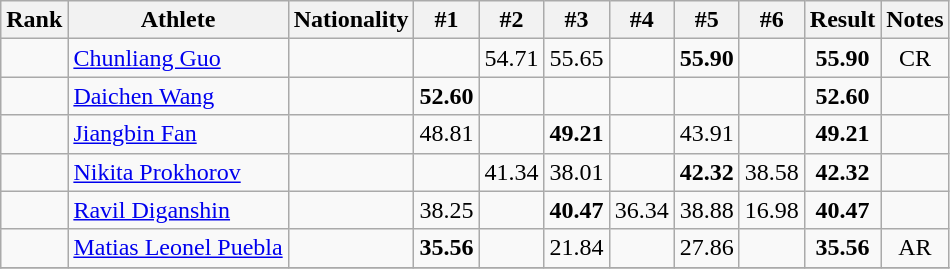<table class="wikitable sortable" style="text-align:center">
<tr>
<th>Rank</th>
<th>Athlete</th>
<th>Nationality</th>
<th>#1</th>
<th>#2</th>
<th>#3</th>
<th>#4</th>
<th>#5</th>
<th>#6</th>
<th>Result</th>
<th>Notes</th>
</tr>
<tr>
<td></td>
<td align=left><a href='#'>Chunliang Guo</a></td>
<td align=left></td>
<td></td>
<td>54.71</td>
<td>55.65</td>
<td></td>
<td><strong>55.90</strong></td>
<td></td>
<td><strong>55.90</strong></td>
<td>CR</td>
</tr>
<tr>
<td></td>
<td align=left><a href='#'>Daichen Wang</a></td>
<td align=left></td>
<td><strong>52.60</strong></td>
<td></td>
<td></td>
<td></td>
<td></td>
<td></td>
<td><strong>52.60</strong></td>
<td></td>
</tr>
<tr>
<td></td>
<td align=left><a href='#'>Jiangbin Fan</a></td>
<td align=left></td>
<td>48.81</td>
<td></td>
<td><strong>49.21</strong></td>
<td></td>
<td>43.91</td>
<td></td>
<td><strong>49.21</strong></td>
<td></td>
</tr>
<tr>
<td></td>
<td align=left><a href='#'>Nikita Prokhorov</a></td>
<td align=left></td>
<td></td>
<td>41.34</td>
<td>38.01</td>
<td></td>
<td><strong>42.32</strong></td>
<td>38.58</td>
<td><strong>42.32</strong></td>
<td></td>
</tr>
<tr>
<td></td>
<td align=left><a href='#'>Ravil Diganshin</a></td>
<td align=left></td>
<td>38.25</td>
<td></td>
<td><strong>40.47</strong></td>
<td>36.34</td>
<td>38.88</td>
<td>16.98</td>
<td><strong>40.47</strong></td>
<td></td>
</tr>
<tr>
<td></td>
<td align=left><a href='#'>Matias Leonel Puebla</a></td>
<td align=left></td>
<td><strong>35.56</strong></td>
<td></td>
<td>21.84</td>
<td></td>
<td>27.86</td>
<td></td>
<td><strong>35.56</strong></td>
<td>AR</td>
</tr>
<tr>
</tr>
</table>
